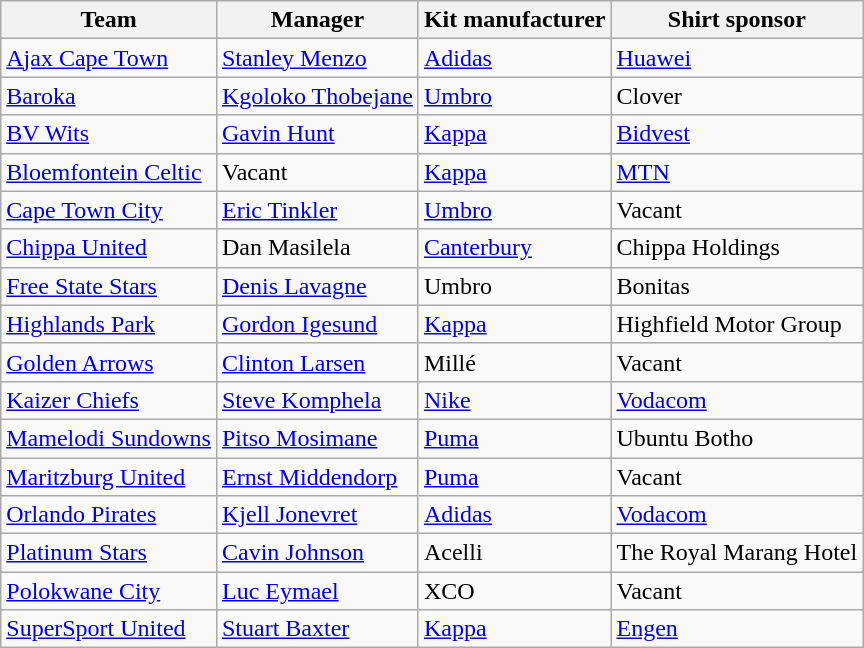<table class="wikitable sortable" style="text-align: left; font-size:100%">
<tr>
<th>Team</th>
<th>Manager</th>
<th>Kit manufacturer</th>
<th>Shirt sponsor</th>
</tr>
<tr>
<td><a href='#'>Ajax Cape Town</a></td>
<td> <a href='#'>Stanley Menzo</a></td>
<td><a href='#'>Adidas</a></td>
<td><a href='#'>Huawei</a></td>
</tr>
<tr>
<td><a href='#'>Baroka</a></td>
<td> <a href='#'>Kgoloko Thobejane</a></td>
<td><a href='#'>Umbro</a></td>
<td>Clover</td>
</tr>
<tr>
<td><a href='#'>BV Wits</a></td>
<td> <a href='#'>Gavin Hunt</a></td>
<td><a href='#'>Kappa</a></td>
<td><a href='#'>Bidvest</a></td>
</tr>
<tr>
<td><a href='#'>Bloemfontein Celtic</a></td>
<td>  Vacant</td>
<td><a href='#'>Kappa</a></td>
<td><a href='#'>MTN</a></td>
</tr>
<tr>
<td><a href='#'>Cape Town City</a></td>
<td>  <a href='#'>Eric Tinkler</a></td>
<td><a href='#'>Umbro</a></td>
<td>Vacant</td>
</tr>
<tr>
<td><a href='#'>Chippa United</a></td>
<td> Dan Masilela</td>
<td><a href='#'>Canterbury</a></td>
<td>Chippa Holdings</td>
</tr>
<tr>
<td><a href='#'>Free State Stars</a></td>
<td> <a href='#'>Denis Lavagne</a></td>
<td>Umbro</td>
<td>Bonitas</td>
</tr>
<tr>
<td><a href='#'>Highlands Park</a></td>
<td> <a href='#'>Gordon Igesund</a></td>
<td><a href='#'>Kappa</a></td>
<td>Highfield Motor Group</td>
</tr>
<tr>
<td><a href='#'>Golden Arrows</a></td>
<td> <a href='#'>Clinton Larsen</a></td>
<td>Millé</td>
<td>Vacant</td>
</tr>
<tr>
<td><a href='#'>Kaizer Chiefs</a></td>
<td>  <a href='#'>Steve Komphela</a></td>
<td><a href='#'>Nike</a></td>
<td><a href='#'>Vodacom</a></td>
</tr>
<tr>
<td><a href='#'>Mamelodi Sundowns</a></td>
<td> <a href='#'>Pitso Mosimane</a></td>
<td><a href='#'>Puma</a></td>
<td>Ubuntu Botho</td>
</tr>
<tr>
<td><a href='#'>Maritzburg United</a></td>
<td> <a href='#'>Ernst Middendorp</a></td>
<td><a href='#'>Puma</a></td>
<td>Vacant</td>
</tr>
<tr>
<td><a href='#'>Orlando Pirates</a></td>
<td> <a href='#'>Kjell Jonevret</a></td>
<td><a href='#'>Adidas</a></td>
<td><a href='#'>Vodacom</a></td>
</tr>
<tr>
<td><a href='#'>Platinum Stars</a></td>
<td> <a href='#'>Cavin Johnson</a></td>
<td>Acelli</td>
<td>The Royal Marang Hotel</td>
</tr>
<tr>
<td><a href='#'>Polokwane City</a></td>
<td> <a href='#'>Luc Eymael</a></td>
<td>XCO</td>
<td>Vacant</td>
</tr>
<tr>
<td><a href='#'>SuperSport United</a></td>
<td>  <a href='#'>Stuart Baxter</a></td>
<td><a href='#'>Kappa</a></td>
<td><a href='#'>Engen</a></td>
</tr>
</table>
